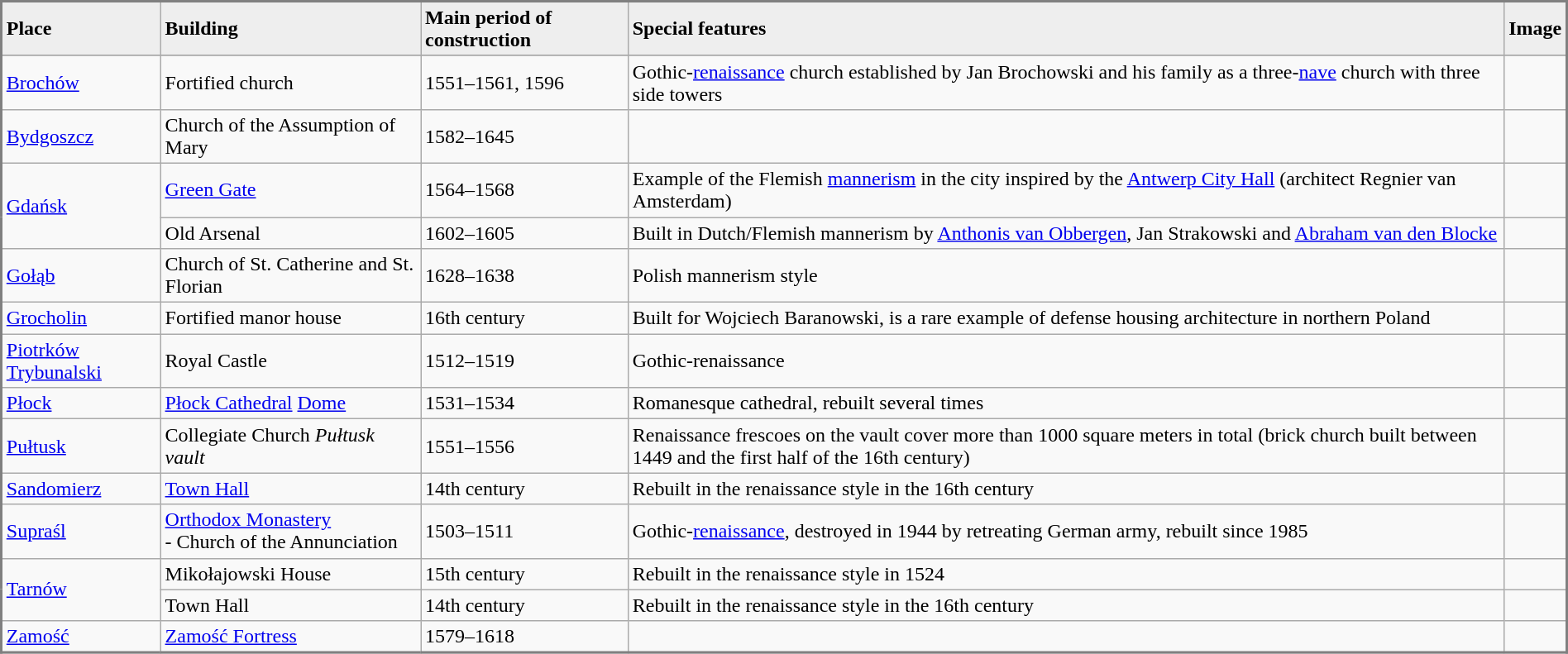<table class="wikitable" style="border: 2px solid gray; border-collapse: collapse;" width="100%">
<tr>
<td bgcolor="#EEEEEE"><strong>Place</strong></td>
<td bgcolor="#EEEEEE"><strong>Building</strong></td>
<td bgcolor="#EEEEEE"><strong>Main period of construction</strong></td>
<td bgcolor="#EEEEEE"><strong>Special features</strong></td>
<td bgcolor="#EEEEEE"><strong>Image</strong></td>
</tr>
<tr>
</tr>
<tr>
<td><a href='#'>Brochów</a></td>
<td>Fortified church</td>
<td>1551–1561, 1596</td>
<td>Gothic-<a href='#'>renaissance</a> church established by Jan Brochowski and his family as a three-<a href='#'>nave</a> church with three side towers</td>
<td></td>
</tr>
<tr>
<td><a href='#'>Bydgoszcz</a></td>
<td>Church of the Assumption of Mary</td>
<td>1582–1645</td>
<td></td>
<td></td>
</tr>
<tr>
<td rowspan=2><a href='#'>Gdańsk</a></td>
<td><a href='#'>Green Gate</a></td>
<td>1564–1568</td>
<td>Example of the Flemish <a href='#'>mannerism</a> in the city inspired by the <a href='#'>Antwerp City Hall</a> (architect Regnier van Amsterdam)</td>
<td></td>
</tr>
<tr>
<td>Old Arsenal</td>
<td>1602–1605</td>
<td>Built in Dutch/Flemish mannerism by <a href='#'>Anthonis van Obbergen</a>, Jan Strakowski and <a href='#'>Abraham van den Blocke</a></td>
<td></td>
</tr>
<tr>
<td><a href='#'>Gołąb</a></td>
<td>Church of St. Catherine and St. Florian</td>
<td>1628–1638</td>
<td>Polish mannerism style</td>
<td></td>
</tr>
<tr>
<td><a href='#'>Grocholin</a></td>
<td>Fortified manor house</td>
<td>16th century</td>
<td>Built for Wojciech Baranowski, is a rare example of defense housing architecture in northern Poland</td>
<td></td>
</tr>
<tr>
<td><a href='#'>Piotrków Trybunalski</a></td>
<td>Royal Castle</td>
<td>1512–1519</td>
<td>Gothic-renaissance</td>
<td></td>
</tr>
<tr>
<td><a href='#'>Płock</a></td>
<td><a href='#'>Płock Cathedral</a> <a href='#'>Dome</a></td>
<td>1531–1534</td>
<td>Romanesque cathedral, rebuilt several times</td>
<td></td>
</tr>
<tr>
<td><a href='#'>Pułtusk</a></td>
<td>Collegiate Church <em>Pułtusk vault</em></td>
<td>1551–1556</td>
<td>Renaissance frescoes on the vault cover more than 1000 square meters in total (brick church built between 1449 and the first half of the 16th century)</td>
<td></td>
</tr>
<tr>
<td><a href='#'>Sandomierz</a></td>
<td><a href='#'>Town Hall</a></td>
<td>14th century</td>
<td>Rebuilt in the renaissance style in the 16th century</td>
<td></td>
</tr>
<tr>
<td><a href='#'>Supraśl</a></td>
<td><a href='#'>Orthodox Monastery</a><br> - Church of the Annunciation</td>
<td>1503–1511</td>
<td>Gothic-<a href='#'>renaissance</a>, destroyed in 1944 by retreating German army, rebuilt since 1985</td>
<td></td>
</tr>
<tr>
<td rowspan=2><a href='#'>Tarnów</a></td>
<td>Mikołajowski House</td>
<td>15th century</td>
<td>Rebuilt in the renaissance style in 1524</td>
<td></td>
</tr>
<tr>
<td>Town Hall</td>
<td>14th century</td>
<td>Rebuilt in the renaissance style in the 16th century</td>
<td></td>
</tr>
<tr>
<td><a href='#'>Zamość</a></td>
<td><a href='#'>Zamość Fortress</a></td>
<td>1579–1618</td>
<td></td>
<td></td>
</tr>
<tr>
</tr>
</table>
